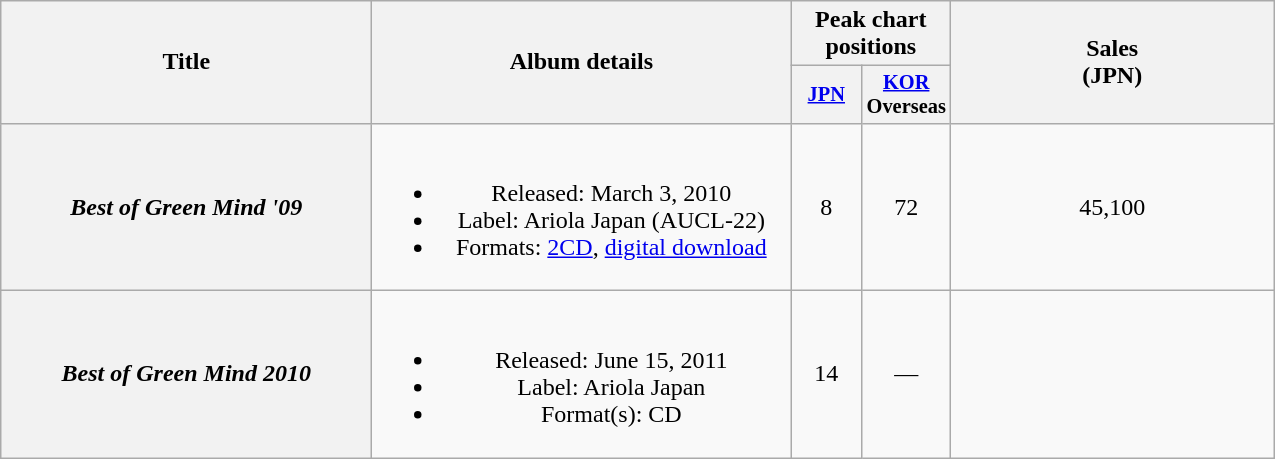<table class="wikitable plainrowheaders" style="text-align:center;" border="1">
<tr>
<th scope="col" rowspan="2" style="width:15em;">Title</th>
<th scope="col" rowspan="2" style="width:17em;">Album details</th>
<th colspan="2">Peak chart positions</th>
<th scope="col" rowspan="2" style="width:13em;">Sales<br>(JPN)<br></th>
</tr>
<tr>
<th style="width:3em;font-size:85%"><a href='#'>JPN</a><br></th>
<th style="width:3em;font-size:85%"><a href='#'>KOR</a><br>Overseas<br></th>
</tr>
<tr>
<th scope="row"><em>Best of Green Mind '09</em></th>
<td><br><ul><li>Released: March 3, 2010</li><li>Label: Ariola Japan (AUCL-22)</li><li>Formats: <a href='#'>2CD</a>, <a href='#'>digital download</a></li></ul></td>
<td>8</td>
<td>72</td>
<td>45,100</td>
</tr>
<tr>
<th scope="row"><em>Best of Green Mind 2010</em></th>
<td><br><ul><li>Released: June 15, 2011</li><li>Label: Ariola Japan</li><li>Format(s): CD</li></ul></td>
<td>14</td>
<td>—</td>
<td></td>
</tr>
</table>
